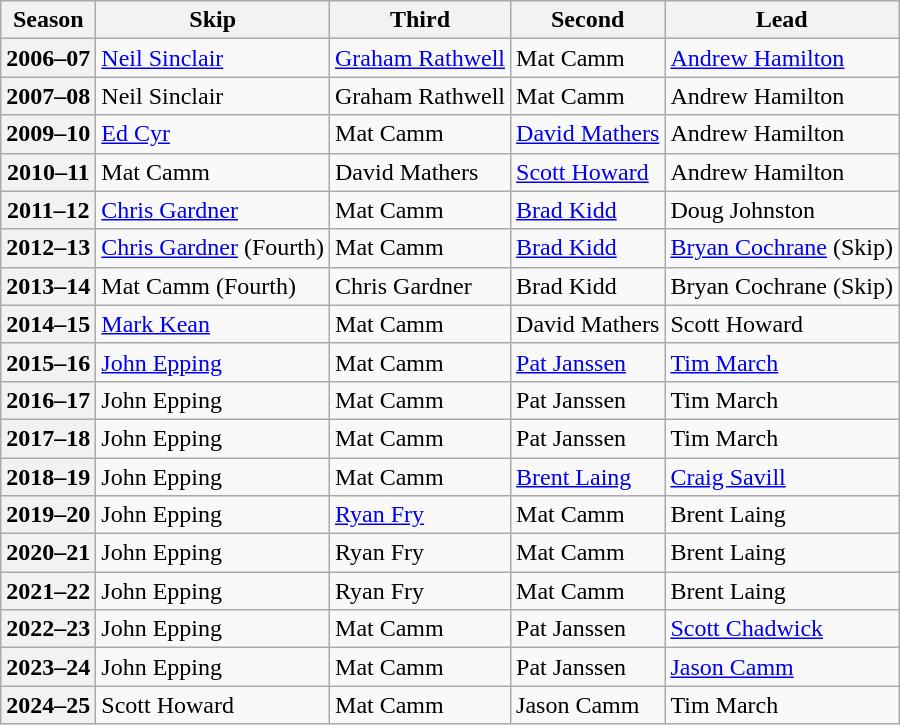<table class="wikitable">
<tr>
<th scope="col">Season</th>
<th scope="col">Skip</th>
<th scope="col">Third</th>
<th scope="col">Second</th>
<th scope="col">Lead</th>
</tr>
<tr>
<th scope="row">2006–07</th>
<td><a href='#'>Neil Sinclair</a></td>
<td><a href='#'>Graham Rathwell</a></td>
<td>Mat Camm</td>
<td><a href='#'>Andrew Hamilton</a></td>
</tr>
<tr>
<th scope="row">2007–08</th>
<td>Neil Sinclair</td>
<td>Graham Rathwell</td>
<td>Mat Camm</td>
<td>Andrew Hamilton</td>
</tr>
<tr>
<th scope="row">2009–10</th>
<td><a href='#'>Ed Cyr</a></td>
<td>Mat Camm</td>
<td><a href='#'>David Mathers</a></td>
<td>Andrew Hamilton</td>
</tr>
<tr>
<th scope="row">2010–11</th>
<td>Mat Camm</td>
<td>David Mathers</td>
<td><a href='#'>Scott Howard</a></td>
<td>Andrew Hamilton</td>
</tr>
<tr>
<th scope="row">2011–12</th>
<td><a href='#'>Chris Gardner</a></td>
<td>Mat Camm</td>
<td><a href='#'>Brad Kidd</a></td>
<td>Doug Johnston</td>
</tr>
<tr>
<th scope="row">2012–13</th>
<td><a href='#'>Chris Gardner</a> (Fourth)</td>
<td>Mat Camm</td>
<td><a href='#'>Brad Kidd</a></td>
<td><a href='#'>Bryan Cochrane</a> (Skip)</td>
</tr>
<tr>
<th scope="row">2013–14</th>
<td>Mat Camm (Fourth)</td>
<td>Chris Gardner</td>
<td>Brad Kidd</td>
<td>Bryan Cochrane (Skip)</td>
</tr>
<tr>
<th scope="row">2014–15</th>
<td><a href='#'>Mark Kean</a></td>
<td>Mat Camm</td>
<td>David Mathers</td>
<td>Scott Howard</td>
</tr>
<tr>
<th scope="row">2015–16</th>
<td><a href='#'>John Epping</a></td>
<td>Mat Camm</td>
<td><a href='#'>Pat Janssen</a></td>
<td><a href='#'>Tim March</a></td>
</tr>
<tr>
<th scope="row">2016–17</th>
<td>John Epping</td>
<td>Mat Camm</td>
<td>Pat Janssen</td>
<td>Tim March</td>
</tr>
<tr>
<th scope="row">2017–18</th>
<td>John Epping</td>
<td>Mat Camm</td>
<td>Pat Janssen</td>
<td>Tim March</td>
</tr>
<tr>
<th scope="row">2018–19</th>
<td>John Epping</td>
<td>Mat Camm</td>
<td><a href='#'>Brent Laing</a></td>
<td><a href='#'>Craig Savill</a></td>
</tr>
<tr>
<th scope="row">2019–20</th>
<td>John Epping</td>
<td><a href='#'>Ryan Fry</a></td>
<td>Mat Camm</td>
<td>Brent Laing</td>
</tr>
<tr>
<th scope="row">2020–21</th>
<td>John Epping</td>
<td>Ryan Fry</td>
<td>Mat Camm</td>
<td>Brent Laing</td>
</tr>
<tr>
<th scope="row">2021–22</th>
<td>John Epping</td>
<td>Ryan Fry</td>
<td>Mat Camm</td>
<td>Brent Laing</td>
</tr>
<tr>
<th scope="row">2022–23</th>
<td>John Epping</td>
<td>Mat Camm</td>
<td>Pat Janssen</td>
<td><a href='#'>Scott Chadwick</a></td>
</tr>
<tr>
<th scope="row">2023–24</th>
<td>John Epping</td>
<td>Mat Camm</td>
<td>Pat Janssen</td>
<td><a href='#'>Jason Camm</a></td>
</tr>
<tr>
<th scope="row">2024–25</th>
<td>Scott Howard</td>
<td>Mat Camm</td>
<td>Jason Camm</td>
<td>Tim March</td>
</tr>
</table>
